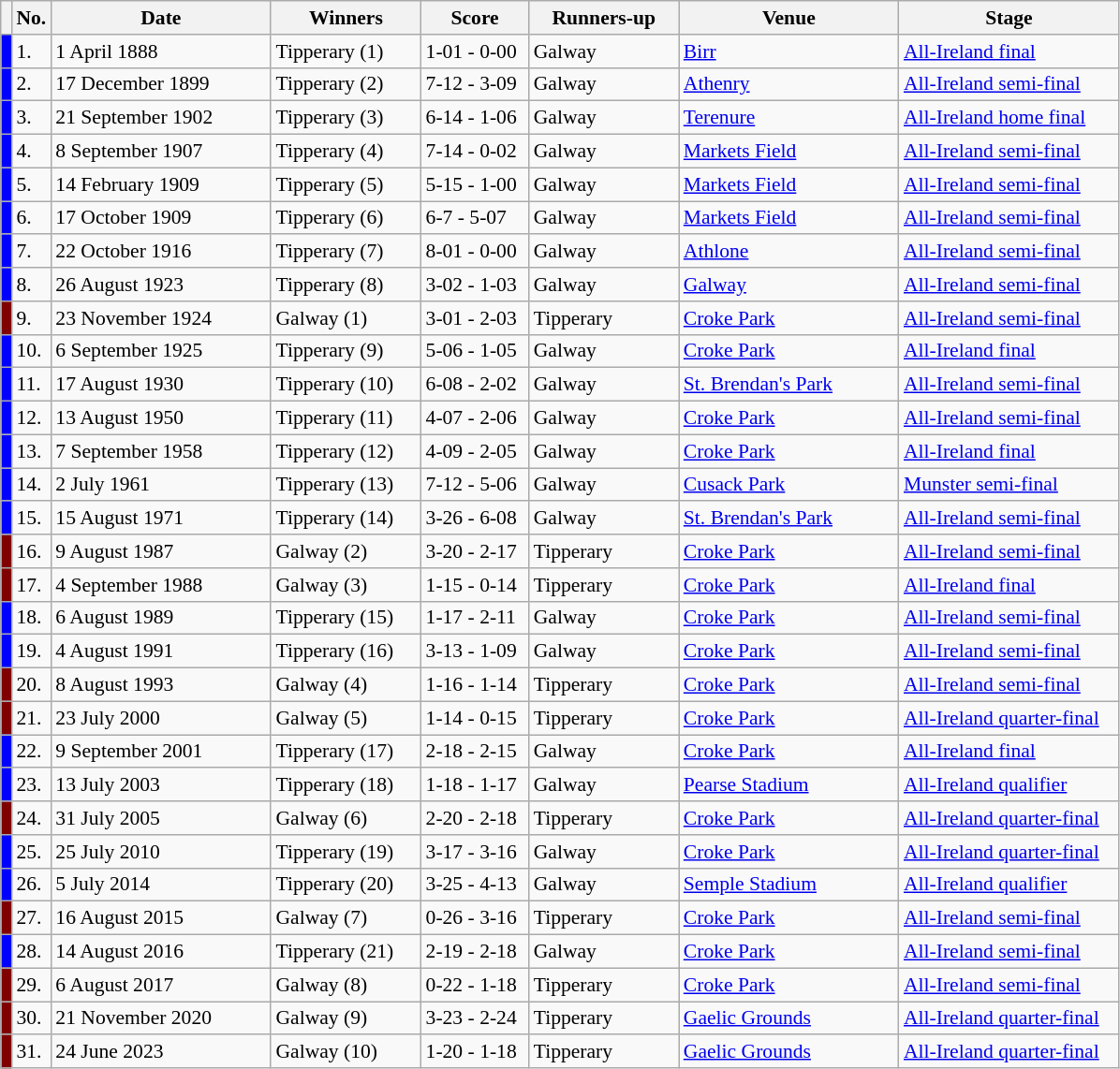<table class="wikitable" style="font-size:90%">
<tr>
<th width=1></th>
<th width=5>No.</th>
<th width=150>Date</th>
<th width=100>Winners</th>
<th width=70>Score</th>
<th width=100>Runners-up</th>
<th width=150>Venue</th>
<th width=150>Stage</th>
</tr>
<tr>
<td style="background-color:#0000ff"></td>
<td>1.</td>
<td>1 April 1888</td>
<td>Tipperary (1)</td>
<td>1-01 - 0-00</td>
<td>Galway</td>
<td><a href='#'>Birr</a></td>
<td><a href='#'>All-Ireland final</a></td>
</tr>
<tr>
<td style="background-color:#0000ff"></td>
<td>2.</td>
<td>17 December 1899</td>
<td>Tipperary (2)</td>
<td>7-12 - 3-09</td>
<td>Galway</td>
<td><a href='#'>Athenry</a></td>
<td><a href='#'>All-Ireland semi-final</a></td>
</tr>
<tr>
<td style="background-color:#0000ff"></td>
<td>3.</td>
<td>21 September 1902</td>
<td>Tipperary (3)</td>
<td>6-14 - 1-06</td>
<td>Galway</td>
<td><a href='#'>Terenure</a></td>
<td><a href='#'>All-Ireland home final</a></td>
</tr>
<tr>
<td style="background-color:#0000ff"></td>
<td>4.</td>
<td>8 September 1907</td>
<td>Tipperary (4)</td>
<td>7-14 - 0-02</td>
<td>Galway</td>
<td><a href='#'>Markets Field</a></td>
<td><a href='#'>All-Ireland semi-final</a></td>
</tr>
<tr>
<td style="background-color:#0000ff"></td>
<td>5.</td>
<td>14 February 1909</td>
<td>Tipperary (5)</td>
<td>5-15 - 1-00</td>
<td>Galway</td>
<td><a href='#'>Markets Field</a></td>
<td><a href='#'>All-Ireland semi-final</a></td>
</tr>
<tr>
<td style="background-color:#0000ff"></td>
<td>6.</td>
<td>17 October 1909</td>
<td>Tipperary (6)</td>
<td>6-7 - 5-07</td>
<td>Galway</td>
<td><a href='#'>Markets Field</a></td>
<td><a href='#'>All-Ireland semi-final</a></td>
</tr>
<tr>
<td style="background-color:#0000ff"></td>
<td>7.</td>
<td>22 October 1916</td>
<td>Tipperary (7)</td>
<td>8-01 - 0-00</td>
<td>Galway</td>
<td><a href='#'>Athlone</a></td>
<td><a href='#'>All-Ireland semi-final</a></td>
</tr>
<tr>
<td style="background-color:#0000ff"></td>
<td>8.</td>
<td>26 August 1923</td>
<td>Tipperary (8)</td>
<td>3-02 - 1-03</td>
<td>Galway</td>
<td><a href='#'>Galway</a></td>
<td><a href='#'>All-Ireland semi-final</a></td>
</tr>
<tr>
<td style="background-color:#800000"></td>
<td>9.</td>
<td>23 November 1924</td>
<td>Galway (1)</td>
<td>3-01 - 2-03</td>
<td>Tipperary</td>
<td><a href='#'>Croke Park</a></td>
<td><a href='#'>All-Ireland semi-final</a></td>
</tr>
<tr>
<td style="background-color:#0000ff"></td>
<td>10.</td>
<td>6 September 1925</td>
<td>Tipperary (9)</td>
<td>5-06 - 1-05</td>
<td>Galway</td>
<td><a href='#'>Croke Park</a></td>
<td><a href='#'>All-Ireland final</a></td>
</tr>
<tr>
<td style="background-color:#0000ff"></td>
<td>11.</td>
<td>17 August 1930</td>
<td>Tipperary (10)</td>
<td>6-08 - 2-02</td>
<td>Galway</td>
<td><a href='#'>St. Brendan's Park</a></td>
<td><a href='#'>All-Ireland semi-final</a></td>
</tr>
<tr>
<td style="background-color:#0000ff"></td>
<td>12.</td>
<td>13 August 1950</td>
<td>Tipperary (11)</td>
<td>4-07 - 2-06</td>
<td>Galway</td>
<td><a href='#'>Croke Park</a></td>
<td><a href='#'>All-Ireland semi-final</a></td>
</tr>
<tr>
<td style="background-color:#0000ff"></td>
<td>13.</td>
<td>7 September 1958</td>
<td>Tipperary (12)</td>
<td>4-09 - 2-05</td>
<td>Galway</td>
<td><a href='#'>Croke Park</a></td>
<td><a href='#'>All-Ireland final</a></td>
</tr>
<tr>
<td style="background-color:#0000ff"></td>
<td>14.</td>
<td>2 July 1961</td>
<td>Tipperary (13)</td>
<td>7-12 - 5-06</td>
<td>Galway</td>
<td><a href='#'>Cusack Park</a></td>
<td><a href='#'>Munster semi-final</a></td>
</tr>
<tr>
<td style="background-color:#0000ff"></td>
<td>15.</td>
<td>15 August 1971</td>
<td>Tipperary (14)</td>
<td>3-26 - 6-08</td>
<td>Galway</td>
<td><a href='#'>St. Brendan's Park</a></td>
<td><a href='#'>All-Ireland semi-final</a></td>
</tr>
<tr>
<td style="background-color:#800000"></td>
<td>16.</td>
<td>9 August 1987</td>
<td>Galway (2)</td>
<td>3-20 - 2-17</td>
<td>Tipperary</td>
<td><a href='#'>Croke Park</a></td>
<td><a href='#'>All-Ireland semi-final</a></td>
</tr>
<tr>
<td style="background-color:#800000"></td>
<td>17.</td>
<td>4 September 1988</td>
<td>Galway (3)</td>
<td>1-15 - 0-14</td>
<td>Tipperary</td>
<td><a href='#'>Croke Park</a></td>
<td><a href='#'>All-Ireland final</a></td>
</tr>
<tr>
<td style="background-color:#0000ff"></td>
<td>18.</td>
<td>6 August 1989</td>
<td>Tipperary (15)</td>
<td>1-17 - 2-11</td>
<td>Galway</td>
<td><a href='#'>Croke Park</a></td>
<td><a href='#'>All-Ireland semi-final</a></td>
</tr>
<tr>
<td style="background-color:#0000ff"></td>
<td>19.</td>
<td>4 August 1991</td>
<td>Tipperary (16)</td>
<td>3-13 - 1-09</td>
<td>Galway</td>
<td><a href='#'>Croke Park</a></td>
<td><a href='#'>All-Ireland semi-final</a></td>
</tr>
<tr>
<td style="background-color:#800000"></td>
<td>20.</td>
<td>8 August 1993</td>
<td>Galway (4)</td>
<td>1-16 - 1-14</td>
<td>Tipperary</td>
<td><a href='#'>Croke Park</a></td>
<td><a href='#'>All-Ireland semi-final</a></td>
</tr>
<tr>
<td style="background-color:#800000"></td>
<td>21.</td>
<td>23 July 2000</td>
<td>Galway (5)</td>
<td>1-14 - 0-15</td>
<td>Tipperary</td>
<td><a href='#'>Croke Park</a></td>
<td><a href='#'>All-Ireland quarter-final</a></td>
</tr>
<tr>
<td style="background-color:#0000ff"></td>
<td>22.</td>
<td>9 September 2001</td>
<td>Tipperary (17)</td>
<td>2-18 - 2-15</td>
<td>Galway</td>
<td><a href='#'>Croke Park</a></td>
<td><a href='#'>All-Ireland final</a></td>
</tr>
<tr>
<td style="background-color:#0000ff"></td>
<td>23.</td>
<td>13 July 2003</td>
<td>Tipperary (18)</td>
<td>1-18 - 1-17</td>
<td>Galway</td>
<td><a href='#'>Pearse Stadium</a></td>
<td><a href='#'>All-Ireland qualifier</a></td>
</tr>
<tr>
<td style="background-color:#800000"></td>
<td>24.</td>
<td>31 July 2005</td>
<td>Galway (6)</td>
<td>2-20 - 2-18</td>
<td>Tipperary</td>
<td><a href='#'>Croke Park</a></td>
<td><a href='#'>All-Ireland quarter-final</a></td>
</tr>
<tr>
<td style="background-color:#0000ff"></td>
<td>25.</td>
<td>25 July 2010</td>
<td>Tipperary (19)</td>
<td>3-17 - 3-16</td>
<td>Galway</td>
<td><a href='#'>Croke Park</a></td>
<td><a href='#'>All-Ireland quarter-final</a></td>
</tr>
<tr>
<td style="background-color:#0000ff"></td>
<td>26.</td>
<td>5 July 2014</td>
<td>Tipperary (20)</td>
<td>3-25 - 4-13</td>
<td>Galway</td>
<td><a href='#'>Semple Stadium</a></td>
<td><a href='#'>All-Ireland qualifier</a></td>
</tr>
<tr>
<td style="background-color:#800000"></td>
<td>27.</td>
<td>16 August 2015</td>
<td>Galway (7)</td>
<td>0-26 - 3-16</td>
<td>Tipperary</td>
<td><a href='#'>Croke Park</a></td>
<td><a href='#'>All-Ireland semi-final</a></td>
</tr>
<tr>
<td style="background-color:#0000ff"></td>
<td>28.</td>
<td>14 August 2016</td>
<td>Tipperary (21)</td>
<td>2-19 - 2-18</td>
<td>Galway</td>
<td><a href='#'>Croke Park</a></td>
<td><a href='#'>All-Ireland semi-final</a></td>
</tr>
<tr>
<td style="background-color:#800000"></td>
<td>29.</td>
<td>6 August 2017</td>
<td>Galway (8)</td>
<td>0-22 - 1-18</td>
<td>Tipperary</td>
<td><a href='#'>Croke Park</a></td>
<td><a href='#'>All-Ireland semi-final</a></td>
</tr>
<tr>
<td style="background-color:#800000"></td>
<td>30.</td>
<td>21 November 2020</td>
<td>Galway (9)</td>
<td>3-23 - 2-24</td>
<td>Tipperary</td>
<td><a href='#'>Gaelic Grounds</a></td>
<td><a href='#'>All-Ireland quarter-final</a></td>
</tr>
<tr>
<td style="background-color:#800000"></td>
<td>31.</td>
<td>24 June 2023</td>
<td>Galway (10)</td>
<td>1-20 - 1-18</td>
<td>Tipperary</td>
<td><a href='#'>Gaelic Grounds</a></td>
<td><a href='#'>All-Ireland quarter-final</a></td>
</tr>
</table>
